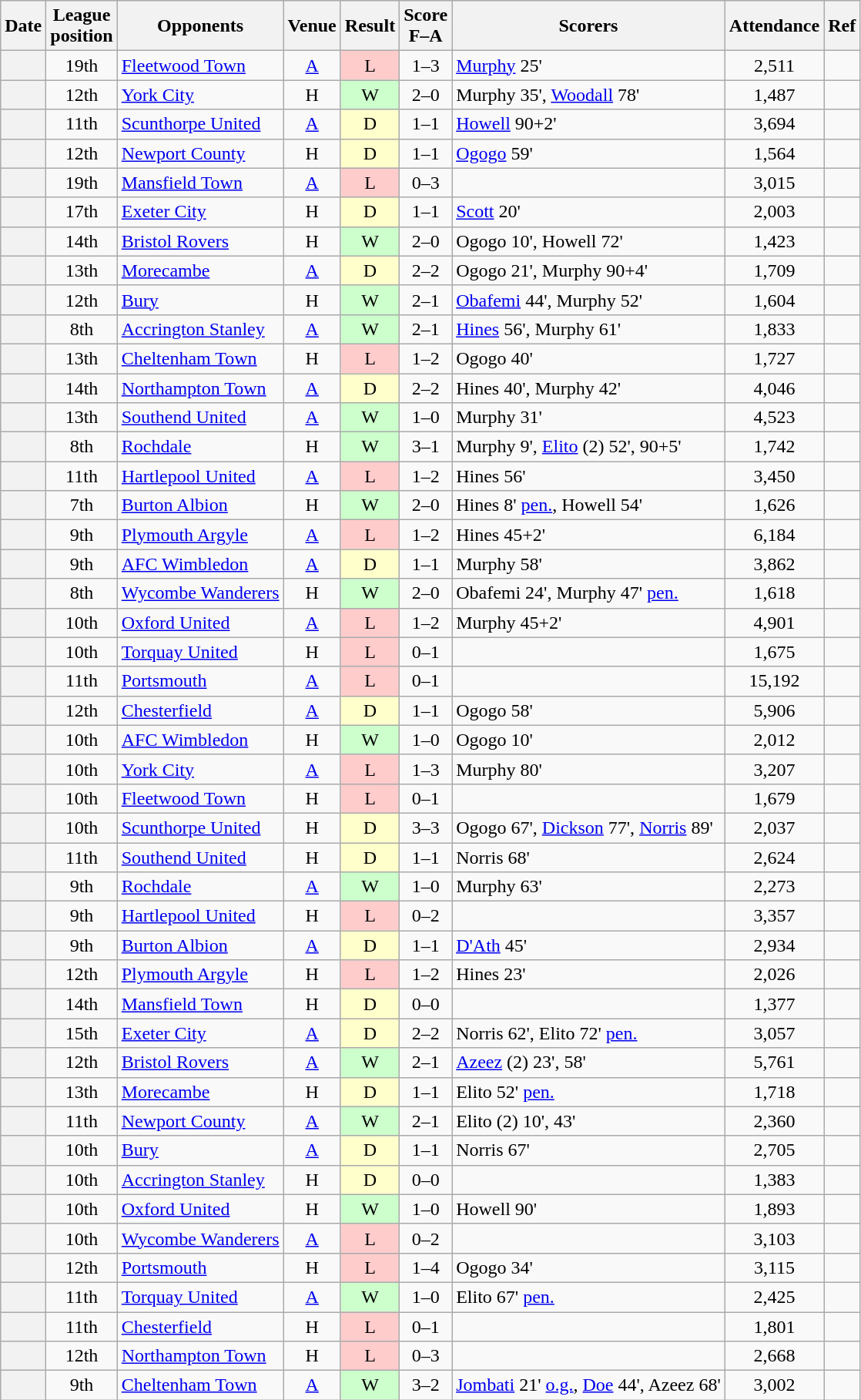<table class="wikitable plainrowheaders sortable" style="text-align:center">
<tr>
<th scope="col">Date</th>
<th scope="col">League<br>position</th>
<th scope="col">Opponents</th>
<th scope="col">Venue</th>
<th scope="col">Result</th>
<th scope="col">Score<br>F–A</th>
<th scope="col" class="unsortable">Scorers</th>
<th scope="col">Attendance</th>
<th scope="col" class="unsortable">Ref</th>
</tr>
<tr>
<th scope="row"></th>
<td>19th</td>
<td align="left"><a href='#'>Fleetwood Town</a></td>
<td><a href='#'>A</a></td>
<td style="background-color:#FFCCCC">L</td>
<td>1–3</td>
<td align="left"><a href='#'>Murphy</a> 25'</td>
<td>2,511</td>
<td></td>
</tr>
<tr>
<th scope="row"></th>
<td>12th</td>
<td align="left"><a href='#'>York City</a></td>
<td>H</td>
<td style="background-color:#CCFFCC">W</td>
<td>2–0</td>
<td align="left">Murphy 35', <a href='#'>Woodall</a> 78'</td>
<td>1,487</td>
<td></td>
</tr>
<tr>
<th scope="row"></th>
<td>11th</td>
<td align="left"><a href='#'>Scunthorpe United</a></td>
<td><a href='#'>A</a></td>
<td style="background-color:#FFFFCC">D</td>
<td>1–1</td>
<td align="left"><a href='#'>Howell</a> 90+2'</td>
<td>3,694</td>
<td></td>
</tr>
<tr>
<th scope="row"></th>
<td>12th</td>
<td align="left"><a href='#'>Newport County</a></td>
<td>H</td>
<td style="background-color:#FFFFCC">D</td>
<td>1–1</td>
<td align="left"><a href='#'>Ogogo</a> 59'</td>
<td>1,564</td>
<td></td>
</tr>
<tr>
<th scope="row"></th>
<td>19th</td>
<td align="left"><a href='#'>Mansfield Town</a></td>
<td><a href='#'>A</a></td>
<td style="background-color:#FFCCCC">L</td>
<td>0–3</td>
<td align="left"></td>
<td>3,015</td>
<td></td>
</tr>
<tr>
<th scope="row"></th>
<td>17th</td>
<td align="left"><a href='#'>Exeter City</a></td>
<td>H</td>
<td style="background-color:#FFFFCC">D</td>
<td>1–1</td>
<td align="left"><a href='#'>Scott</a> 20'</td>
<td>2,003</td>
<td></td>
</tr>
<tr>
<th scope="row"></th>
<td>14th</td>
<td align="left"><a href='#'>Bristol Rovers</a></td>
<td>H</td>
<td style="background-color:#CCFFCC">W</td>
<td>2–0</td>
<td align="left">Ogogo 10', Howell 72'</td>
<td>1,423</td>
<td></td>
</tr>
<tr>
<th scope="row"></th>
<td>13th</td>
<td align="left"><a href='#'>Morecambe</a></td>
<td><a href='#'>A</a></td>
<td style="background-color:#FFFFCC">D</td>
<td>2–2</td>
<td align="left">Ogogo 21', Murphy 90+4'</td>
<td>1,709</td>
<td></td>
</tr>
<tr>
<th scope="row"></th>
<td>12th</td>
<td align="left"><a href='#'>Bury</a></td>
<td>H</td>
<td style="background-color:#CCFFCC">W</td>
<td>2–1</td>
<td align="left"><a href='#'>Obafemi</a> 44', Murphy 52'</td>
<td>1,604</td>
<td></td>
</tr>
<tr>
<th scope="row"></th>
<td>8th</td>
<td align="left"><a href='#'>Accrington Stanley</a></td>
<td><a href='#'>A</a></td>
<td style="background-color:#CCFFCC">W</td>
<td>2–1</td>
<td align="left"><a href='#'>Hines</a> 56', Murphy 61'</td>
<td>1,833</td>
<td></td>
</tr>
<tr>
<th scope="row"></th>
<td>13th</td>
<td align="left"><a href='#'>Cheltenham Town</a></td>
<td>H</td>
<td style="background-color:#FFCCCC">L</td>
<td>1–2</td>
<td align="left">Ogogo 40'</td>
<td>1,727</td>
<td></td>
</tr>
<tr>
<th scope="row"></th>
<td>14th</td>
<td align="left"><a href='#'>Northampton Town</a></td>
<td><a href='#'>A</a></td>
<td style="background-color:#FFFFCC">D</td>
<td>2–2</td>
<td align="left">Hines 40', Murphy 42'</td>
<td>4,046</td>
<td></td>
</tr>
<tr>
<th scope="row"></th>
<td>13th</td>
<td align="left"><a href='#'>Southend United</a></td>
<td><a href='#'>A</a></td>
<td style="background-color:#CCFFCC">W</td>
<td>1–0</td>
<td align="left">Murphy 31'</td>
<td>4,523</td>
<td></td>
</tr>
<tr>
<th scope="row"></th>
<td>8th</td>
<td align="left"><a href='#'>Rochdale</a></td>
<td>H</td>
<td style="background-color:#CCFFCC">W</td>
<td>3–1</td>
<td align="left">Murphy 9', <a href='#'>Elito</a> (2) 52', 90+5'</td>
<td>1,742</td>
<td></td>
</tr>
<tr>
<th scope="row"></th>
<td>11th</td>
<td align="left"><a href='#'>Hartlepool United</a></td>
<td><a href='#'>A</a></td>
<td style="background-color:#FFCCCC">L</td>
<td>1–2</td>
<td align="left">Hines 56'</td>
<td>3,450</td>
<td></td>
</tr>
<tr>
<th scope="row"></th>
<td>7th</td>
<td align="left"><a href='#'>Burton Albion</a></td>
<td>H</td>
<td style="background-color:#CCFFCC">W</td>
<td>2–0</td>
<td align="left">Hines 8' <a href='#'>pen.</a>, Howell 54'</td>
<td>1,626</td>
<td></td>
</tr>
<tr>
<th scope="row"></th>
<td>9th</td>
<td align="left"><a href='#'>Plymouth Argyle</a></td>
<td><a href='#'>A</a></td>
<td style="background-color:#FFCCCC">L</td>
<td>1–2</td>
<td align="left">Hines 45+2'</td>
<td>6,184</td>
<td></td>
</tr>
<tr>
<th scope="row"></th>
<td>9th</td>
<td align="left"><a href='#'>AFC Wimbledon</a></td>
<td><a href='#'>A</a></td>
<td style="background-color:#FFFFCC">D</td>
<td>1–1</td>
<td align="left">Murphy 58'</td>
<td>3,862</td>
<td></td>
</tr>
<tr>
<th scope="row"></th>
<td>8th</td>
<td align="left"><a href='#'>Wycombe Wanderers</a></td>
<td>H</td>
<td style="background-color:#CCFFCC">W</td>
<td>2–0</td>
<td align="left">Obafemi 24', Murphy 47' <a href='#'>pen.</a></td>
<td>1,618</td>
<td></td>
</tr>
<tr>
<th scope="row"></th>
<td>10th</td>
<td align="left"><a href='#'>Oxford United</a></td>
<td><a href='#'>A</a></td>
<td style="background-color:#FFCCCC">L</td>
<td>1–2</td>
<td align="left">Murphy 45+2'</td>
<td>4,901</td>
<td></td>
</tr>
<tr>
<th scope="row"></th>
<td>10th</td>
<td align="left"><a href='#'>Torquay United</a></td>
<td>H</td>
<td style="background-color:#FFCCCC">L</td>
<td>0–1</td>
<td align="left"></td>
<td>1,675</td>
<td></td>
</tr>
<tr>
<th scope="row"></th>
<td>11th</td>
<td align="left"><a href='#'>Portsmouth</a></td>
<td><a href='#'>A</a></td>
<td style="background-color:#FFCCCC">L</td>
<td>0–1</td>
<td align="left"></td>
<td>15,192</td>
<td></td>
</tr>
<tr>
<th scope="row"></th>
<td>12th</td>
<td align="left"><a href='#'>Chesterfield</a></td>
<td><a href='#'>A</a></td>
<td style="background-color:#FFFFCC">D</td>
<td>1–1</td>
<td align="left">Ogogo 58'</td>
<td>5,906</td>
<td></td>
</tr>
<tr>
<th scope="row"></th>
<td>10th</td>
<td align="left"><a href='#'>AFC Wimbledon</a></td>
<td>H</td>
<td style="background-color:#CCFFCC">W</td>
<td>1–0</td>
<td align="left">Ogogo 10'</td>
<td>2,012</td>
<td></td>
</tr>
<tr>
<th scope="row"></th>
<td>10th</td>
<td align="left"><a href='#'>York City</a></td>
<td><a href='#'>A</a></td>
<td style="background-color:#FFCCCC">L</td>
<td>1–3</td>
<td align="left">Murphy 80'</td>
<td>3,207</td>
<td></td>
</tr>
<tr>
<th scope="row"></th>
<td>10th</td>
<td align="left"><a href='#'>Fleetwood Town</a></td>
<td>H</td>
<td style="background-color:#FFCCCC">L</td>
<td>0–1</td>
<td align="left"></td>
<td>1,679</td>
<td></td>
</tr>
<tr>
<th scope="row"></th>
<td>10th</td>
<td align="left"><a href='#'>Scunthorpe United</a></td>
<td>H</td>
<td style="background-color:#FFFFCC">D</td>
<td>3–3</td>
<td align="left">Ogogo 67', <a href='#'>Dickson</a> 77', <a href='#'>Norris</a> 89'</td>
<td>2,037</td>
<td></td>
</tr>
<tr>
<th scope="row"></th>
<td>11th</td>
<td align="left"><a href='#'>Southend United</a></td>
<td>H</td>
<td style="background-color:#FFFFCC">D</td>
<td>1–1</td>
<td align="left">Norris 68'</td>
<td>2,624</td>
<td></td>
</tr>
<tr>
<th scope="row"></th>
<td>9th</td>
<td align="left"><a href='#'>Rochdale</a></td>
<td><a href='#'>A</a></td>
<td style="background-color:#CCFFCC">W</td>
<td>1–0</td>
<td align="left">Murphy 63'</td>
<td>2,273</td>
<td></td>
</tr>
<tr>
<th scope="row"></th>
<td>9th</td>
<td align="left"><a href='#'>Hartlepool United</a></td>
<td>H</td>
<td style="background-color:#FFCCCC">L</td>
<td>0–2</td>
<td align="left"></td>
<td>3,357</td>
<td></td>
</tr>
<tr>
<th scope="row"></th>
<td>9th</td>
<td align="left"><a href='#'>Burton Albion</a></td>
<td><a href='#'>A</a></td>
<td style="background-color:#FFFFCC">D</td>
<td>1–1</td>
<td align="left"><a href='#'>D'Ath</a> 45'</td>
<td>2,934</td>
<td></td>
</tr>
<tr>
<th scope="row"></th>
<td>12th</td>
<td align="left"><a href='#'>Plymouth Argyle</a></td>
<td>H</td>
<td style="background-color:#FFCCCC">L</td>
<td>1–2</td>
<td align="left">Hines 23'</td>
<td>2,026</td>
<td></td>
</tr>
<tr>
<th scope="row"></th>
<td>14th</td>
<td align="left"><a href='#'>Mansfield Town</a></td>
<td>H</td>
<td style="background-color:#FFFFCC">D</td>
<td>0–0</td>
<td align="left"></td>
<td>1,377</td>
<td></td>
</tr>
<tr>
<th scope="row"></th>
<td>15th</td>
<td align="left"><a href='#'>Exeter City</a></td>
<td><a href='#'>A</a></td>
<td style="background-color:#FFFFCC">D</td>
<td>2–2</td>
<td align="left">Norris 62', Elito 72' <a href='#'>pen.</a></td>
<td>3,057</td>
<td></td>
</tr>
<tr>
<th scope="row"></th>
<td>12th</td>
<td align="left"><a href='#'>Bristol Rovers</a></td>
<td><a href='#'>A</a></td>
<td style="background-color:#CCFFCC">W</td>
<td>2–1</td>
<td align="left"><a href='#'>Azeez</a> (2) 23', 58'</td>
<td>5,761</td>
<td></td>
</tr>
<tr>
<th scope="row"></th>
<td>13th</td>
<td align="left"><a href='#'>Morecambe</a></td>
<td>H</td>
<td style="background-color:#FFFFCC">D</td>
<td>1–1</td>
<td align="left">Elito 52' <a href='#'>pen.</a></td>
<td>1,718</td>
<td></td>
</tr>
<tr>
<th scope="row"></th>
<td>11th</td>
<td align="left"><a href='#'>Newport County</a></td>
<td><a href='#'>A</a></td>
<td style="background-color:#CCFFCC">W</td>
<td>2–1</td>
<td align="left">Elito (2) 10', 43'</td>
<td>2,360</td>
<td></td>
</tr>
<tr>
<th scope="row"></th>
<td>10th</td>
<td align="left"><a href='#'>Bury</a></td>
<td><a href='#'>A</a></td>
<td style="background-color:#FFFFCC">D</td>
<td>1–1</td>
<td align="left">Norris 67'</td>
<td>2,705</td>
<td></td>
</tr>
<tr>
<th scope="row"></th>
<td>10th</td>
<td align="left"><a href='#'>Accrington Stanley</a></td>
<td>H</td>
<td style="background-color:#FFFFCC">D</td>
<td>0–0</td>
<td align="left"></td>
<td>1,383</td>
<td></td>
</tr>
<tr>
<th scope="row"></th>
<td>10th</td>
<td align="left"><a href='#'>Oxford United</a></td>
<td>H</td>
<td style="background-color:#CCFFCC">W</td>
<td>1–0</td>
<td align="left">Howell 90'</td>
<td>1,893</td>
<td></td>
</tr>
<tr>
<th scope="row"></th>
<td>10th</td>
<td align="left"><a href='#'>Wycombe Wanderers</a></td>
<td><a href='#'>A</a></td>
<td style="background-color:#FFCCCC">L</td>
<td>0–2</td>
<td align="left"></td>
<td>3,103</td>
<td></td>
</tr>
<tr>
<th scope="row"></th>
<td>12th</td>
<td align="left"><a href='#'>Portsmouth</a></td>
<td>H</td>
<td style="background-color:#FFCCCC">L</td>
<td>1–4</td>
<td align="left">Ogogo 34'</td>
<td>3,115</td>
<td></td>
</tr>
<tr>
<th scope="row"></th>
<td>11th</td>
<td align="left"><a href='#'>Torquay United</a></td>
<td><a href='#'>A</a></td>
<td style="background-color:#CCFFCC">W</td>
<td>1–0</td>
<td align="left">Elito 67' <a href='#'>pen.</a></td>
<td>2,425</td>
<td></td>
</tr>
<tr>
<th scope="row"></th>
<td>11th</td>
<td align="left"><a href='#'>Chesterfield</a></td>
<td>H</td>
<td style="background-color:#FFCCCC">L</td>
<td>0–1</td>
<td align="left"></td>
<td>1,801</td>
<td></td>
</tr>
<tr>
<th scope="row"></th>
<td>12th</td>
<td align="left"><a href='#'>Northampton Town</a></td>
<td>H</td>
<td style="background-color:#FFCCCC">L</td>
<td>0–3</td>
<td align="left"></td>
<td>2,668</td>
<td></td>
</tr>
<tr>
<th scope="row"></th>
<td>9th</td>
<td align="left"><a href='#'>Cheltenham Town</a></td>
<td><a href='#'>A</a></td>
<td style="background-color:#CCFFCC">W</td>
<td>3–2</td>
<td align="left"><a href='#'>Jombati</a> 21' <a href='#'>o.g.</a>, <a href='#'>Doe</a> 44', Azeez 68'</td>
<td>3,002</td>
<td></td>
</tr>
</table>
